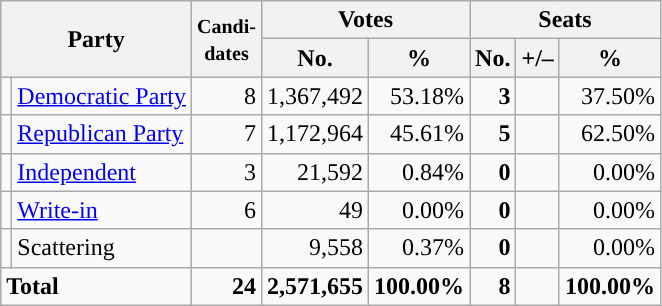<table class="wikitable" style="font-size:100%; text-align:right;">
<tr>
<th colspan=2 rowspan=2>Party</th>
<th rowspan=2><small>Candi-<br>dates</small></th>
<th colspan=2>Votes</th>
<th colspan=3>Seats</th>
</tr>
<tr>
<th>No.</th>
<th>%</th>
<th>No.</th>
<th>+/–</th>
<th>%</th>
</tr>
<tr>
<td style="background:"></td>
<td align=left><a href='#'>Democratic Party</a></td>
<td>8</td>
<td>1,367,492</td>
<td>53.18%</td>
<td><strong>3</strong></td>
<td></td>
<td>37.50%</td>
</tr>
<tr>
<td style="background:"></td>
<td align=left><a href='#'>Republican Party</a></td>
<td>7</td>
<td>1,172,964</td>
<td>45.61%</td>
<td><strong>5</strong></td>
<td></td>
<td>62.50%</td>
</tr>
<tr>
<td style="background:"></td>
<td align=left><a href='#'>Independent</a></td>
<td>3</td>
<td>21,592</td>
<td>0.84%</td>
<td><strong>0</strong></td>
<td></td>
<td>0.00%</td>
</tr>
<tr>
<td style="background:"></td>
<td align=left><a href='#'>Write-in</a></td>
<td>6</td>
<td>49</td>
<td>0.00%</td>
<td><strong>0</strong></td>
<td></td>
<td>0.00%</td>
</tr>
<tr>
<td></td>
<td align=left>Scattering</td>
<td></td>
<td>9,558</td>
<td>0.37%</td>
<td><strong>0</strong></td>
<td></td>
<td>0.00%</td>
</tr>
<tr style="font-weight:bold">
<td colspan=2 align=left>Total</td>
<td>24</td>
<td>2,571,655</td>
<td>100.00%</td>
<td>8</td>
<td></td>
<td>100.00%</td>
</tr>
</table>
